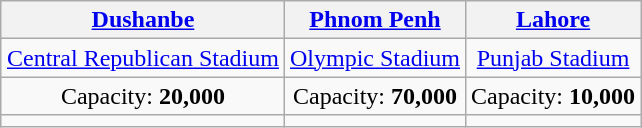<table class="wikitable" style="text-align:center;margin:1em auto;">
<tr>
<th><a href='#'>Dushanbe</a></th>
<th><a href='#'>Phnom Penh</a></th>
<th><a href='#'>Lahore</a></th>
</tr>
<tr>
<td><a href='#'>Central Republican Stadium</a></td>
<td><a href='#'>Olympic Stadium</a></td>
<td><a href='#'>Punjab Stadium</a></td>
</tr>
<tr>
<td>Capacity: <strong>20,000</strong></td>
<td>Capacity: <strong>70,000</strong></td>
<td>Capacity: <strong>10,000</strong></td>
</tr>
<tr>
<td></td>
<td></td>
<td></td>
</tr>
</table>
